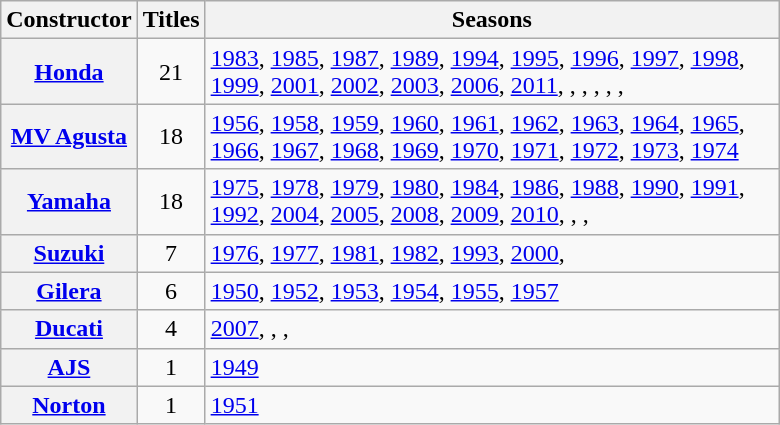<table class="sortable plainrowheaders wikitable">
<tr>
<th scope="col">Constructor</th>
<th scope="col">Titles</th>
<th scope="col" width=375>Seasons</th>
</tr>
<tr>
<th scope="row"> <strong><a href='#'>Honda</a></strong></th>
<td align="center">21</td>
<td><a href='#'>1983</a>, <a href='#'>1985</a>, <a href='#'>1987</a>, <a href='#'>1989</a>, <a href='#'>1994</a>, <a href='#'>1995</a>, <a href='#'>1996</a>, <a href='#'>1997</a>, <a href='#'>1998</a>, <a href='#'>1999</a>, <a href='#'>2001</a>, <a href='#'>2002</a>, <a href='#'>2003</a>, <a href='#'>2006</a>, <a href='#'>2011</a>, , , , , , </td>
</tr>
<tr>
<th scope="row"> <a href='#'>MV Agusta</a></th>
<td align="center">18</td>
<td><a href='#'>1956</a>, <a href='#'>1958</a>, <a href='#'>1959</a>, <a href='#'>1960</a>, <a href='#'>1961</a>, <a href='#'>1962</a>, <a href='#'>1963</a>, <a href='#'>1964</a>, <a href='#'>1965</a>, <a href='#'>1966</a>, <a href='#'>1967</a>, <a href='#'>1968</a>, <a href='#'>1969</a>, <a href='#'>1970</a>, <a href='#'>1971</a>, <a href='#'>1972</a>, <a href='#'>1973</a>, <a href='#'>1974</a></td>
</tr>
<tr>
<th scope="row"> <strong><a href='#'>Yamaha</a></strong></th>
<td align="center">18</td>
<td><a href='#'>1975</a>, <a href='#'>1978</a>, <a href='#'>1979</a>, <a href='#'>1980</a>, <a href='#'>1984</a>, <a href='#'>1986</a>, <a href='#'>1988</a>, <a href='#'>1990</a>, <a href='#'>1991</a>, <a href='#'>1992</a>, <a href='#'>2004</a>, <a href='#'>2005</a>, <a href='#'>2008</a>, <a href='#'>2009</a>, <a href='#'>2010</a>, , , </td>
</tr>
<tr>
<th scope="row"> <a href='#'>Suzuki</a></th>
<td align="center">7</td>
<td><a href='#'>1976</a>, <a href='#'>1977</a>, <a href='#'>1981</a>, <a href='#'>1982</a>, <a href='#'>1993</a>, <a href='#'>2000</a>, </td>
</tr>
<tr>
<th scope="row"> <a href='#'>Gilera</a></th>
<td align="center">6</td>
<td><a href='#'>1950</a>, <a href='#'>1952</a>, <a href='#'>1953</a>, <a href='#'>1954</a>, <a href='#'>1955</a>, <a href='#'>1957</a></td>
</tr>
<tr>
<th scope="row"> <strong><a href='#'>Ducati</a></strong></th>
<td align="center">4</td>
<td><a href='#'>2007</a>, , , </td>
</tr>
<tr>
<th scope="row"> <a href='#'>AJS</a></th>
<td align="center">1</td>
<td><a href='#'>1949</a></td>
</tr>
<tr>
<th scope="row"> <a href='#'>Norton</a></th>
<td align=center>1</td>
<td><a href='#'>1951</a></td>
</tr>
</table>
